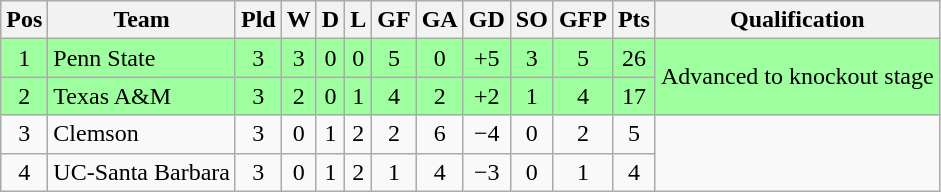<table class="wikitable" style="text-align:center">
<tr>
<th>Pos</th>
<th>Team</th>
<th>Pld</th>
<th>W</th>
<th>D</th>
<th>L</th>
<th>GF</th>
<th>GA</th>
<th>GD</th>
<th>SO</th>
<th>GFP</th>
<th>Pts</th>
<th>Qualification</th>
</tr>
<tr bgcolor="#9eff9e">
<td>1</td>
<td style="text-align:left">Penn State</td>
<td>3</td>
<td>3</td>
<td>0</td>
<td>0</td>
<td>5</td>
<td>0</td>
<td>+5</td>
<td>3</td>
<td>5</td>
<td>26</td>
<td rowspan="2">Advanced to knockout stage</td>
</tr>
<tr bgcolor="#9eff9e">
<td>2</td>
<td style="text-align:left">Texas A&M</td>
<td>3</td>
<td>2</td>
<td>0</td>
<td>1</td>
<td>4</td>
<td>2</td>
<td>+2</td>
<td>1</td>
<td>4</td>
<td>17</td>
</tr>
<tr>
<td>3</td>
<td style="text-align:left">Clemson</td>
<td>3</td>
<td>0</td>
<td>1</td>
<td>2</td>
<td>2</td>
<td>6</td>
<td>−4</td>
<td>0</td>
<td>2</td>
<td>5</td>
<td rowspan="2"></td>
</tr>
<tr>
<td>4</td>
<td style="text-align:left">UC-Santa Barbara</td>
<td>3</td>
<td>0</td>
<td>1</td>
<td>2</td>
<td>1</td>
<td>4</td>
<td>−3</td>
<td>0</td>
<td>1</td>
<td>4</td>
</tr>
</table>
